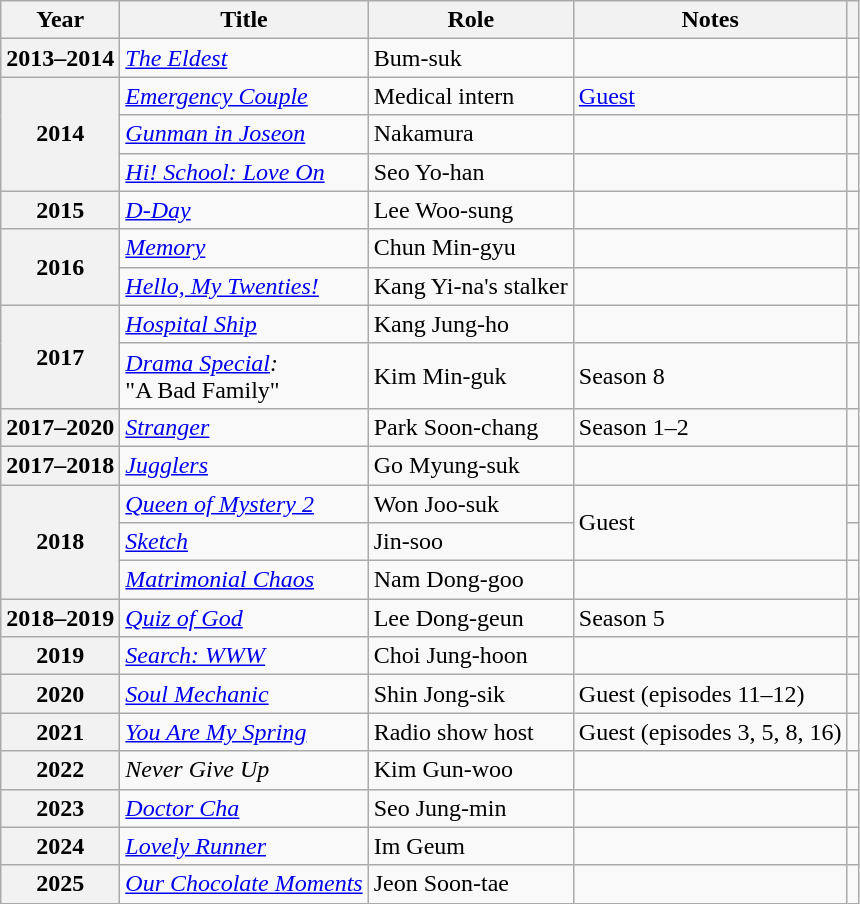<table class="wikitable plainrowheaders sortable">
<tr>
<th scope="col">Year</th>
<th scope="col">Title</th>
<th scope="col">Role</th>
<th scope="col">Notes</th>
<th scope="col" class="unsortable"></th>
</tr>
<tr>
<th scope="row">2013–2014</th>
<td><em><a href='#'>The Eldest</a></em></td>
<td>Bum-suk</td>
<td></td>
<td></td>
</tr>
<tr>
<th scope="row" rowspan="3">2014</th>
<td><em><a href='#'>Emergency Couple</a></em></td>
<td>Medical intern</td>
<td><a href='#'>Guest</a></td>
<td></td>
</tr>
<tr>
<td><em><a href='#'>Gunman in Joseon</a></em></td>
<td>Nakamura</td>
<td></td>
<td></td>
</tr>
<tr>
<td><em><a href='#'>Hi! School: Love On</a></em></td>
<td>Seo Yo-han</td>
<td></td>
<td></td>
</tr>
<tr>
<th scope="row">2015</th>
<td><em><a href='#'>D-Day</a></em></td>
<td>Lee Woo-sung</td>
<td></td>
<td></td>
</tr>
<tr>
<th scope="row" rowspan="2">2016</th>
<td><em><a href='#'>Memory</a></em></td>
<td>Chun Min-gyu</td>
<td></td>
<td></td>
</tr>
<tr>
<td><em><a href='#'>Hello, My Twenties!</a></em></td>
<td>Kang Yi-na's stalker</td>
<td></td>
<td></td>
</tr>
<tr>
<th scope="row" rowspan="2">2017</th>
<td><em><a href='#'>Hospital Ship</a></em></td>
<td>Kang Jung-ho</td>
<td></td>
<td></td>
</tr>
<tr>
<td><em><a href='#'>Drama Special</a>:</em><br> "A Bad Family"</td>
<td>Kim Min-guk</td>
<td>Season 8</td>
<td></td>
</tr>
<tr>
<th scope="row">2017–2020</th>
<td><em><a href='#'>Stranger</a></em></td>
<td>Park Soon-chang</td>
<td>Season 1–2</td>
<td></td>
</tr>
<tr>
<th scope="row">2017–2018</th>
<td><em><a href='#'>Jugglers</a></em></td>
<td>Go Myung-suk</td>
<td></td>
<td></td>
</tr>
<tr>
<th scope="row" rowspan="3">2018</th>
<td><em><a href='#'>Queen of Mystery 2</a></em></td>
<td>Won Joo-suk</td>
<td rowspan="2">Guest</td>
<td></td>
</tr>
<tr>
<td><em><a href='#'>Sketch</a></em></td>
<td>Jin-soo</td>
<td></td>
</tr>
<tr>
<td><em><a href='#'>Matrimonial Chaos</a></em></td>
<td>Nam Dong-goo</td>
<td></td>
<td></td>
</tr>
<tr>
<th scope="row">2018–2019</th>
<td><em><a href='#'>Quiz of God</a></em></td>
<td>Lee Dong-geun</td>
<td>Season 5</td>
<td></td>
</tr>
<tr>
<th scope="row">2019</th>
<td><em><a href='#'>Search: WWW</a></em></td>
<td>Choi Jung-hoon</td>
<td></td>
<td></td>
</tr>
<tr>
<th scope="row">2020</th>
<td><em><a href='#'>Soul Mechanic</a></em></td>
<td>Shin Jong-sik</td>
<td>Guest (episodes 11–12)</td>
<td></td>
</tr>
<tr>
<th scope="row">2021</th>
<td><em><a href='#'>You Are My Spring</a></em></td>
<td>Radio show host</td>
<td>Guest (episodes 3, 5, 8, 16)</td>
<td></td>
</tr>
<tr>
<th scope="row">2022</th>
<td><em>Never Give Up</em></td>
<td>Kim Gun-woo</td>
<td></td>
<td></td>
</tr>
<tr>
<th scope="row">2023</th>
<td><em><a href='#'>Doctor Cha</a></em></td>
<td>Seo Jung-min</td>
<td></td>
<td></td>
</tr>
<tr>
<th scope="row">2024</th>
<td><em><a href='#'>Lovely Runner</a></em></td>
<td>Im Geum</td>
<td></td>
<td></td>
</tr>
<tr>
<th scope="row">2025</th>
<td><em><a href='#'>Our Chocolate Moments</a></td>
<td>Jeon Soon-tae</td>
<td></td>
<td></td>
</tr>
</table>
